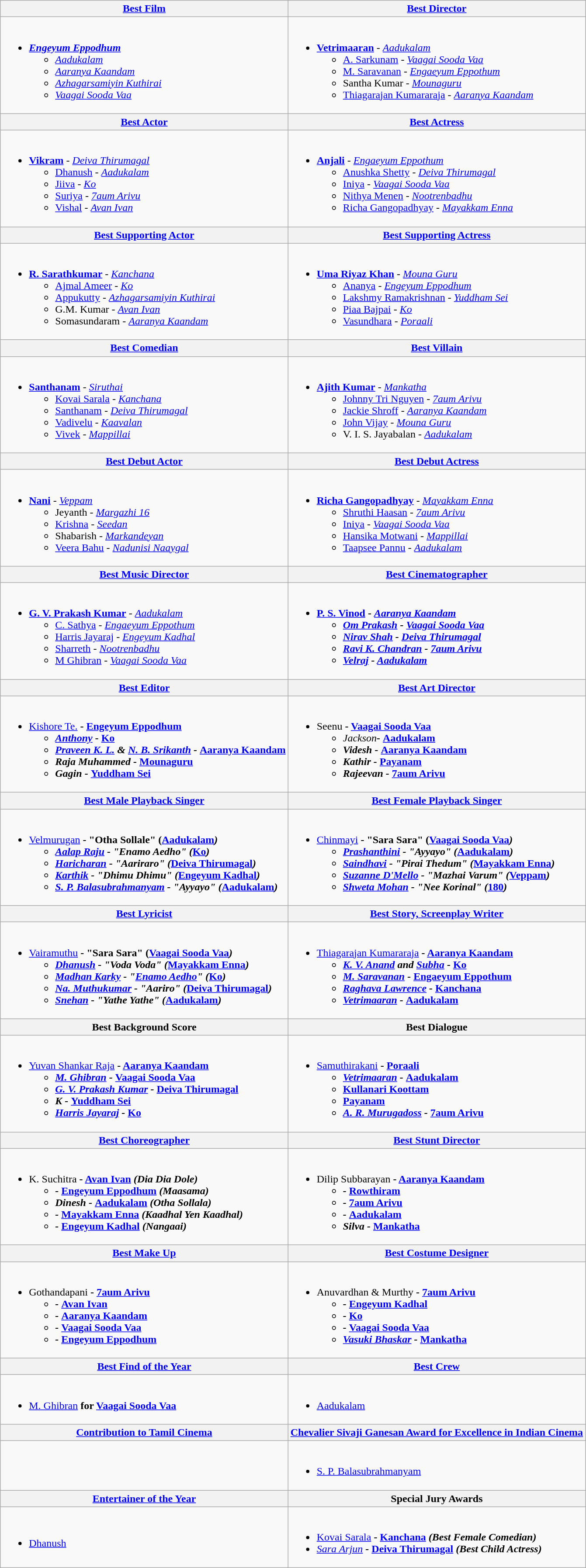<table class="wikitable" |>
<tr>
<th align="center"><a href='#'>Best Film</a></th>
<th align="center"><a href='#'>Best Director</a></th>
</tr>
<tr>
<td><br><ul><li><strong><em><a href='#'>Engeyum Eppodhum</a></em></strong><ul><li><em><a href='#'>Aadukalam</a></em></li><li><em><a href='#'>Aaranya Kaandam</a></em></li><li><em><a href='#'>Azhagarsamiyin Kuthirai</a></em></li><li><em><a href='#'>Vaagai Sooda Vaa</a></em></li></ul></li></ul></td>
<td><br><ul><li><strong><a href='#'>Vetrimaaran</a></strong> - <em><a href='#'>Aadukalam</a></em><ul><li><a href='#'>A. Sarkunam</a> - <em><a href='#'>Vaagai Sooda Vaa</a></em></li><li><a href='#'>M. Saravanan</a> - <em><a href='#'>Engaeyum Eppothum</a></em></li><li>Santha Kumar - <em><a href='#'>Mounaguru</a></em></li><li><a href='#'>Thiagarajan Kumararaja</a> - <em><a href='#'>Aaranya Kaandam</a></em></li></ul></li></ul></td>
</tr>
<tr>
<th align="center"><a href='#'>Best Actor</a></th>
<th align="center"><a href='#'>Best Actress</a></th>
</tr>
<tr>
<td><br><ul><li><strong><a href='#'>Vikram</a></strong> - <em><a href='#'>Deiva Thirumagal</a></em><ul><li><a href='#'>Dhanush</a> - <em><a href='#'>Aadukalam</a></em></li><li><a href='#'>Jiiva</a> - <em><a href='#'>Ko</a></em></li><li><a href='#'>Suriya</a> - <em><a href='#'>7aum Arivu</a></em></li><li><a href='#'>Vishal</a> - <em><a href='#'>Avan Ivan</a></em></li></ul></li></ul></td>
<td><br><ul><li><strong><a href='#'>Anjali</a></strong> - <em><a href='#'>Engaeyum Eppothum</a></em><ul><li><a href='#'>Anushka Shetty</a> - <em><a href='#'>Deiva Thirumagal</a></em></li><li><a href='#'>Iniya</a> - <em><a href='#'>Vaagai Sooda Vaa</a></em></li><li><a href='#'>Nithya Menen</a> - <em><a href='#'>Nootrenbadhu</a></em></li><li><a href='#'>Richa Gangopadhyay</a> - <em><a href='#'>Mayakkam Enna</a></em></li></ul></li></ul></td>
</tr>
<tr>
<th align="center"><a href='#'>Best Supporting Actor</a></th>
<th align="center"><a href='#'>Best Supporting Actress</a></th>
</tr>
<tr>
<td><br><ul><li><strong><a href='#'>R. Sarathkumar</a></strong> - <em><a href='#'>Kanchana</a></em><ul><li><a href='#'>Ajmal Ameer</a> - <em><a href='#'>Ko</a></em></li><li><a href='#'>Appukutty</a> - <em><a href='#'>Azhagarsamiyin Kuthirai</a></em></li><li>G.M. Kumar - <em><a href='#'>Avan Ivan</a></em></li><li>Somasundaram - <em><a href='#'>Aaranya Kaandam</a></em></li></ul></li></ul></td>
<td><br><ul><li><strong><a href='#'>Uma Riyaz Khan</a></strong> - <em><a href='#'>Mouna Guru</a></em><ul><li><a href='#'>Ananya</a> - <em><a href='#'>Engeyum Eppodhum</a></em></li><li><a href='#'>Lakshmy Ramakrishnan</a> - <em><a href='#'>Yuddham Sei</a></em></li><li><a href='#'>Piaa Bajpai</a> - <em><a href='#'>Ko</a></em></li><li><a href='#'>Vasundhara</a> - <em><a href='#'>Poraali</a></em></li></ul></li></ul></td>
</tr>
<tr>
<th align="center"><a href='#'>Best Comedian</a></th>
<th align="center"><a href='#'>Best Villain</a></th>
</tr>
<tr>
<td><br><ul><li><strong><a href='#'>Santhanam</a></strong> - <em><a href='#'>Siruthai</a></em><ul><li><a href='#'>Kovai Sarala</a> - <em><a href='#'>Kanchana</a></em></li><li><a href='#'>Santhanam</a> - <em><a href='#'>Deiva Thirumagal</a></em></li><li><a href='#'>Vadivelu</a> - <em><a href='#'>Kaavalan</a></em></li><li><a href='#'>Vivek</a> - <em><a href='#'>Mappillai</a></em></li></ul></li></ul></td>
<td><br><ul><li><strong><a href='#'>Ajith Kumar</a></strong> - <em><a href='#'>Mankatha</a></em><ul><li><a href='#'>Johnny Tri Nguyen</a> - <em><a href='#'>7aum Arivu</a></em></li><li><a href='#'>Jackie Shroff</a> - <em><a href='#'>Aaranya Kaandam</a></em></li><li><a href='#'>John Vijay</a> - <em><a href='#'>Mouna Guru</a></em></li><li>V. I. S. Jayabalan - <em><a href='#'>Aadukalam</a></em></li></ul></li></ul></td>
</tr>
<tr>
<th align="center"><a href='#'>Best Debut Actor</a></th>
<th align="center"><a href='#'>Best Debut Actress</a></th>
</tr>
<tr>
<td><br><ul><li><strong><a href='#'>Nani</a></strong> - <em><a href='#'>Veppam</a></em><ul><li>Jeyanth - <em><a href='#'>Margazhi 16</a></em></li><li><a href='#'>Krishna</a> - <em><a href='#'>Seedan</a></em></li><li>Shabarish - <em><a href='#'>Markandeyan</a></em></li><li><a href='#'>Veera Bahu</a> - <em><a href='#'>Nadunisi Naaygal</a></em></li></ul></li></ul></td>
<td><br><ul><li><strong><a href='#'>Richa Gangopadhyay</a></strong> - <em><a href='#'>Mayakkam Enna</a></em><ul><li><a href='#'>Shruthi Haasan</a> - <em><a href='#'>7aum Arivu</a></em></li><li><a href='#'>Iniya</a> - <em><a href='#'>Vaagai Sooda Vaa</a></em></li><li><a href='#'>Hansika Motwani</a> - <em><a href='#'>Mappillai</a></em></li><li><a href='#'>Taapsee Pannu</a> - <em><a href='#'>Aadukalam</a></em></li></ul></li></ul></td>
</tr>
<tr>
<th align="center"><a href='#'>Best Music Director</a></th>
<th align="center"><a href='#'>Best Cinematographer</a></th>
</tr>
<tr>
<td><br><ul><li><strong><a href='#'>G. V. Prakash Kumar</a></strong> - <em><a href='#'>Aadukalam</a></em><ul><li><a href='#'>C. Sathya</a> - <em><a href='#'>Engaeyum Eppothum</a></em></li><li><a href='#'>Harris Jayaraj</a> - <em><a href='#'>Engeyum Kadhal</a></em></li><li><a href='#'>Sharreth</a> - <em><a href='#'>Nootrenbadhu</a></em></li><li><a href='#'>M Ghibran</a> - <em><a href='#'>Vaagai Sooda Vaa</a></em></li></ul></li></ul></td>
<td><br><ul><li><strong><a href='#'>P. S. Vinod</a> - <em><a href='#'>Aaranya Kaandam</a><strong><em><ul><li><a href='#'>Om Prakash</a> - </em><a href='#'>Vaagai Sooda Vaa</a><em></li><li><a href='#'>Nirav Shah</a> - </em><a href='#'>Deiva Thirumagal</a><em></li><li><a href='#'>Ravi K. Chandran</a> - </em><a href='#'>7aum Arivu</a><em></li><li><a href='#'>Velraj</a> - </em><a href='#'>Aadukalam</a><em></li></ul></li></ul></td>
</tr>
<tr>
<th align="center"><a href='#'>Best Editor</a></th>
<th align="center"><a href='#'>Best Art Director</a></th>
</tr>
<tr>
<td><br><ul><li></strong><a href='#'>Kishore Te.</a><strong> - </em><a href='#'>Engeyum Eppodhum</a><em><ul><li><a href='#'>Anthony</a> - </em><a href='#'>Ko</a><em></li><li><a href='#'>Praveen K. L.</a> & <a href='#'>N. B. Srikanth</a> - </em><a href='#'>Aaranya Kaandam</a><em></li><li>Raja Muhammed - </em><a href='#'>Mounaguru</a><em></li><li>Gagin - </em><a href='#'>Yuddham Sei</a><em></li></ul></li></ul></td>
<td><br><ul><li></strong>Seenu<strong> - </em><a href='#'>Vaagai Sooda Vaa</a><em><ul><li></strong>Jackson<strong>- </em><a href='#'>Aadukalam</a><em></li><li>Videsh - </em><a href='#'>Aaranya Kaandam</a><em></li><li>Kathir - </em><a href='#'>Payanam</a><em></li><li>Rajeevan - </em><a href='#'>7aum Arivu</a><em></li></ul></li></ul></td>
</tr>
<tr>
<th align="center"><a href='#'>Best Male Playback Singer</a></th>
<th align="center"><a href='#'>Best Female Playback Singer</a></th>
</tr>
<tr>
<td><br><ul><li></strong><a href='#'>Velmurugan</a><strong> - "Otha Sollale" (</em><a href='#'>Aadukalam</a><em>)<ul><li><a href='#'>Aalap Raju</a> - "Enamo Aedho" (</em><a href='#'>Ko</a><em>)</li><li><a href='#'>Haricharan</a> - "Aariraro" (</em><a href='#'>Deiva Thirumagal</a><em>)</li><li><a href='#'>Karthik</a> - "Dhimu Dhimu" (</em><a href='#'>Engeyum Kadhal</a><em>)</li><li><a href='#'>S. P. Balasubrahmanyam</a> - "Ayyayo" (</em><a href='#'>Aadukalam</a><em>)</li></ul></li></ul></td>
<td><br><ul><li></strong><a href='#'>Chinmayi</a><strong> - "Sara Sara" (</em><a href='#'>Vaagai Sooda Vaa</a><em>)<ul><li><a href='#'>Prashanthini</a> - "Ayyayo" (</em><a href='#'>Aadukalam</a><em>)</li><li><a href='#'>Saindhavi</a> - "Pirai Thedum" (</em><a href='#'>Mayakkam Enna</a><em>)</li><li><a href='#'>Suzanne D'Mello</a> - "Mazhai Varum" (</em><a href='#'>Veppam</a><em>)</li><li><a href='#'>Shweta Mohan</a> - "Nee Korinal" (</em><a href='#'>180</a><em>)</li></ul></li></ul></td>
</tr>
<tr>
<th align="center"><a href='#'>Best Lyricist</a></th>
<th align="center"><a href='#'>Best Story, Screenplay Writer</a></th>
</tr>
<tr>
<td><br><ul><li></strong><a href='#'>Vairamuthu</a><strong> - "Sara Sara" (</em><a href='#'>Vaagai Sooda Vaa</a><em>)<ul><li><a href='#'>Dhanush</a> - "Voda Voda" (</em><a href='#'>Mayakkam Enna</a><em>)</li><li><a href='#'>Madhan Karky</a> - "<a href='#'>Enamo Aedho</a>" (</em><a href='#'>Ko</a><em>)</li><li><a href='#'>Na. Muthukumar</a> - "Aariro" (</em><a href='#'>Deiva Thirumagal</a><em>)</li><li><a href='#'>Snehan</a> - "Yathe Yathe" (</em><a href='#'>Aadukalam</a><em>)</li></ul></li></ul></td>
<td><br><ul><li></strong><a href='#'>Thiagarajan Kumararaja</a><strong> - </em><a href='#'>Aaranya Kaandam</a><em><ul><li><a href='#'>K. V. Anand</a> and <a href='#'>Subha</a> - </em><a href='#'>Ko</a><em></li><li><a href='#'>M. Saravanan</a> - </em><a href='#'>Engaeyum Eppothum</a><em></li><li><a href='#'>Raghava Lawrence</a> - </em><a href='#'>Kanchana</a><em></li><li><a href='#'>Vetrimaaran</a> - </em><a href='#'>Aadukalam</a><em></li></ul></li></ul></td>
</tr>
<tr>
<th align="center">Best Background Score</th>
<th align="center">Best Dialogue</th>
</tr>
<tr>
<td><br><ul><li></strong><a href='#'>Yuvan Shankar Raja</a><strong> - </em><a href='#'>Aaranya Kaandam</a><em><ul><li><a href='#'>M. Ghibran</a> - </em><a href='#'>Vaagai Sooda Vaa</a><em></li><li><a href='#'>G. V. Prakash Kumar</a> - </em><a href='#'>Deiva Thirumagal</a><em></li><li>K - </em><a href='#'>Yuddham Sei</a><em></li><li><a href='#'>Harris Jayaraj</a> - </em><a href='#'>Ko</a><em></li></ul></li></ul></td>
<td><br><ul><li></strong><a href='#'>Samuthirakani</a><strong> - </em><a href='#'>Poraali</a><em><ul><li><a href='#'>Vetrimaaran</a> - </em><a href='#'>Aadukalam</a><em></li><li></em><a href='#'>Kullanari Koottam</a><em></li><li></em><a href='#'>Payanam</a><em></li><li><a href='#'>A. R. Murugadoss</a> - </em><a href='#'>7aum Arivu</a><em></li></ul></li></ul></td>
</tr>
<tr>
<th align="center"><a href='#'>Best Choreographer</a></th>
<th align="center"><a href='#'>Best Stunt Director</a></th>
</tr>
<tr>
<td><br><ul><li></strong>K. Suchitra<strong> - </em><a href='#'>Avan Ivan</a><em> (Dia Dia Dole)<ul><li>- </em><a href='#'>Engeyum Eppodhum</a><em> (Maasama)</li><li>Dinesh - </em><a href='#'>Aadukalam</a><em> (Otha Sollala)</li><li>- </em><a href='#'>Mayakkam Enna</a><em> (Kaadhal Yen Kaadhal)</li><li>- </em><a href='#'>Engeyum Kadhal</a><em> (Nangaai)</li></ul></li></ul></td>
<td><br><ul><li></strong>Dilip Subbarayan<strong> - </em><a href='#'>Aaranya Kaandam</a><em><ul><li>- </em><a href='#'>Rowthiram</a><em></li><li>- </em><a href='#'>7aum Arivu</a><em></li><li>- </em><a href='#'>Aadukalam</a><em></li><li>Silva - </em><a href='#'>Mankatha</a><em></li></ul></li></ul></td>
</tr>
<tr>
<th align="center"><a href='#'>Best Make Up</a></th>
<th align="center"><a href='#'>Best Costume Designer</a></th>
</tr>
<tr>
<td><br><ul><li></strong>Gothandapani<strong> - </em><a href='#'>7aum Arivu</a><em><ul><li>- </em><a href='#'>Avan Ivan</a><em></li><li>- </em><a href='#'>Aaranya Kaandam</a><em></li><li>- </em><a href='#'>Vaagai Sooda Vaa</a><em></li><li>- </em><a href='#'>Engeyum Eppodhum</a><em></li></ul></li></ul></td>
<td><br><ul><li></strong>Anuvardhan & Murthy<strong> - </em><a href='#'>7aum Arivu</a><em><ul><li>- </em><a href='#'>Engeyum Kadhal</a><em></li><li>- </em><a href='#'>Ko</a><em></li><li>- </em><a href='#'>Vaagai Sooda Vaa</a><em></li><li><a href='#'>Vasuki Bhaskar</a> - </em><a href='#'>Mankatha</a><em></li></ul></li></ul></td>
</tr>
<tr>
<th align="center"><a href='#'>Best Find of the Year</a></th>
<th align="center"><a href='#'>Best Crew</a></th>
</tr>
<tr>
<td><br><ul><li></strong><a href='#'>M. Ghibran</a><strong> for </em><a href='#'>Vaagai Sooda Vaa</a><em></li></ul></td>
<td><br><ul><li></em><a href='#'>Aadukalam</a><em></li></ul></td>
</tr>
<tr>
<th align="center"><a href='#'>Contribution to Tamil Cinema</a></th>
<th align="center"><a href='#'>Chevalier Sivaji Ganesan Award for Excellence in Indian Cinema</a></th>
</tr>
<tr>
<td></td>
<td><br><ul><li></strong><a href='#'>S. P. Balasubrahmanyam</a><strong></li></ul></td>
</tr>
<tr>
<th align="center"><a href='#'>Entertainer of the Year</a></th>
<th align="center">Special Jury Awards</th>
</tr>
<tr>
<td><br><ul><li></strong><a href='#'>Dhanush</a><strong></li></ul></td>
<td><br><ul><li></strong><a href='#'>Kovai Sarala</a><strong> - </em><a href='#'>Kanchana</a><em> (Best Female Comedian)</li><li></strong><a href='#'>Sara Arjun</a><strong> - </em><a href='#'>Deiva Thirumagal</a><em> (Best Child Actress)</li></ul></td>
</tr>
</table>
